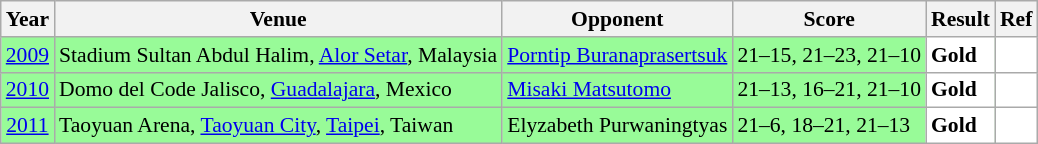<table class="sortable wikitable" style="font-size: 90%">
<tr>
<th>Year</th>
<th>Venue</th>
<th>Opponent</th>
<th>Score</th>
<th>Result</th>
<th>Ref</th>
</tr>
<tr style="background:#98FB98">
<td align="center"><a href='#'>2009</a></td>
<td align="left">Stadium Sultan Abdul Halim, <a href='#'>Alor Setar</a>, Malaysia</td>
<td align="left"> <a href='#'>Porntip Buranaprasertsuk</a></td>
<td align="left">21–15, 21–23, 21–10</td>
<td style="text-align:left; background:white"> <strong>Gold</strong></td>
<td style="text-align:center; background:white"></td>
</tr>
<tr style="background:#98FB98">
<td align="center"><a href='#'>2010</a></td>
<td align="left">Domo del Code Jalisco, <a href='#'>Guadalajara</a>, Mexico</td>
<td align="left"> <a href='#'>Misaki Matsutomo</a></td>
<td align="left">21–13, 16–21, 21–10</td>
<td style="text-align:left; background:white"> <strong>Gold</strong></td>
<td style="text-align:center; background:white"></td>
</tr>
<tr style="background:#98FB98">
<td align="center"><a href='#'>2011</a></td>
<td align="left">Taoyuan Arena, <a href='#'>Taoyuan City</a>, <a href='#'>Taipei</a>, Taiwan</td>
<td align="left"> Elyzabeth Purwaningtyas</td>
<td align="left">21–6, 18–21, 21–13</td>
<td style="text-align:left; background:white"> <strong>Gold</strong></td>
<td style="text-align:center; background:white"></td>
</tr>
</table>
